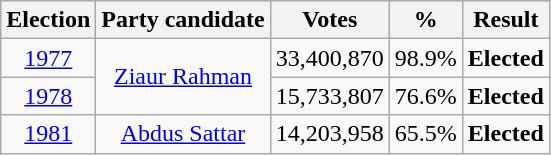<table class=wikitable style=text-align:center>
<tr>
<th>Election</th>
<th>Party candidate</th>
<th>Votes</th>
<th>%</th>
<th>Result</th>
</tr>
<tr>
<td><a href='#'>1977</a> </td>
<td rowspan="2"><a href='#'>Ziaur Rahman</a></td>
<td>33,400,870</td>
<td>98.9%</td>
<td><strong>Elected</strong> </td>
</tr>
<tr>
<td><a href='#'>1978</a></td>
<td>15,733,807</td>
<td>76.6%</td>
<td><strong>Elected</strong> </td>
</tr>
<tr>
<td><a href='#'>1981</a></td>
<td><a href='#'>Abdus Sattar</a></td>
<td>14,203,958</td>
<td>65.5%</td>
<td><strong>Elected</strong> </td>
</tr>
</table>
